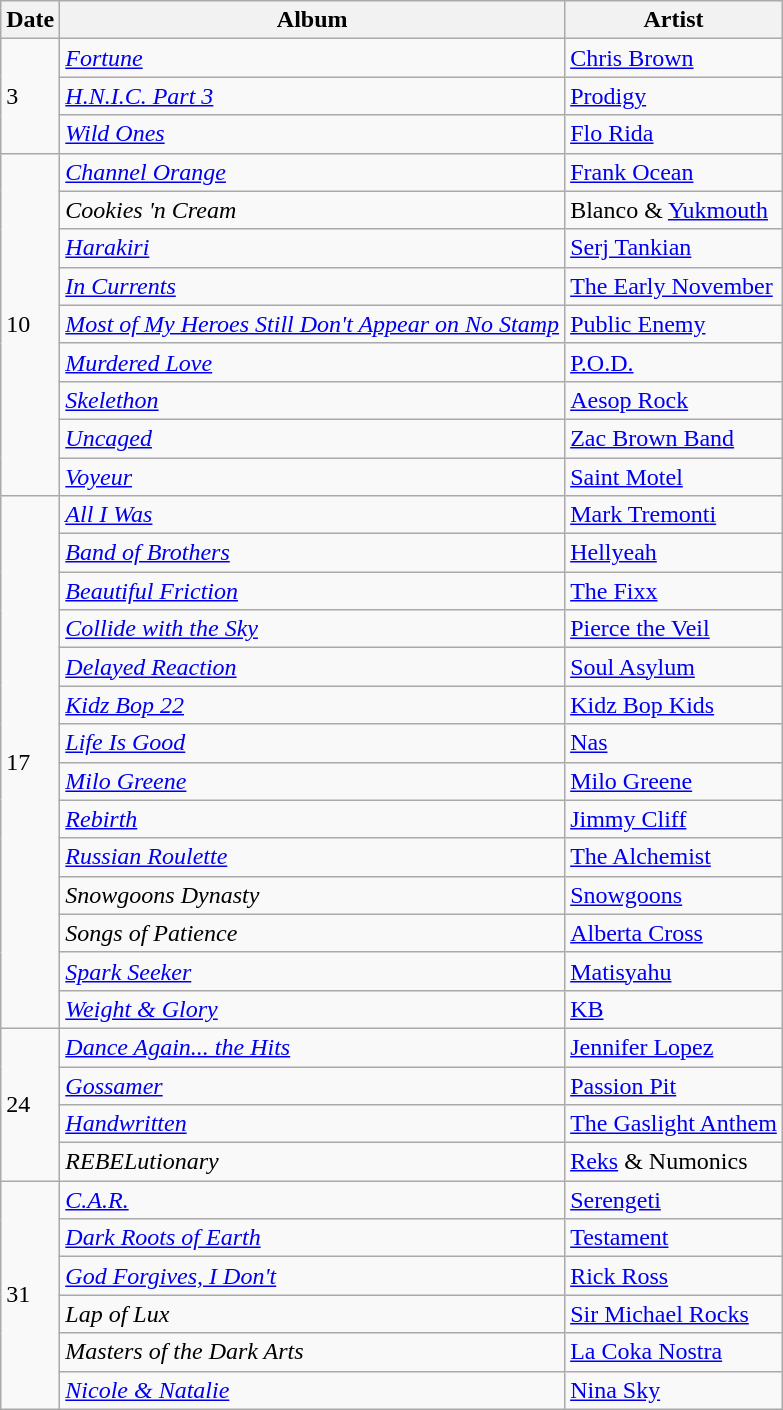<table class="wikitable" style="text-align: left;">
<tr>
<th>Date</th>
<th>Album</th>
<th>Artist</th>
</tr>
<tr>
<td rowspan="3">3</td>
<td><em><a href='#'>Fortune</a></em></td>
<td><a href='#'>Chris Brown</a></td>
</tr>
<tr>
<td><em><a href='#'>H.N.I.C. Part 3</a></em></td>
<td><a href='#'>Prodigy</a></td>
</tr>
<tr>
<td><em><a href='#'>Wild Ones</a></em></td>
<td><a href='#'>Flo Rida</a></td>
</tr>
<tr>
<td rowspan="9">10</td>
<td><em><a href='#'>Channel Orange</a></em></td>
<td><a href='#'>Frank Ocean</a></td>
</tr>
<tr>
<td><em>Cookies 'n Cream</em></td>
<td>Blanco & <a href='#'>Yukmouth</a></td>
</tr>
<tr>
<td><em><a href='#'>Harakiri</a></em></td>
<td><a href='#'>Serj Tankian</a></td>
</tr>
<tr>
<td><em><a href='#'>In Currents</a></em></td>
<td><a href='#'>The Early November</a></td>
</tr>
<tr>
<td><em><a href='#'>Most of My Heroes Still Don't Appear on No Stamp</a></em></td>
<td><a href='#'>Public Enemy</a></td>
</tr>
<tr>
<td><em><a href='#'>Murdered Love</a></em></td>
<td><a href='#'>P.O.D.</a></td>
</tr>
<tr>
<td><em><a href='#'>Skelethon</a></em></td>
<td><a href='#'>Aesop Rock</a></td>
</tr>
<tr>
<td><em><a href='#'>Uncaged</a></em></td>
<td><a href='#'>Zac Brown Band</a></td>
</tr>
<tr>
<td><em><a href='#'>Voyeur</a></em></td>
<td><a href='#'>Saint Motel</a></td>
</tr>
<tr>
<td rowspan="14">17</td>
<td><em><a href='#'>All I Was</a></em></td>
<td><a href='#'>Mark Tremonti</a></td>
</tr>
<tr>
<td><em><a href='#'>Band of Brothers</a></em></td>
<td><a href='#'>Hellyeah</a></td>
</tr>
<tr>
<td><em><a href='#'>Beautiful Friction</a></em></td>
<td><a href='#'>The Fixx</a></td>
</tr>
<tr>
<td><em><a href='#'>Collide with the Sky</a></em></td>
<td><a href='#'>Pierce the Veil</a></td>
</tr>
<tr>
<td><em><a href='#'>Delayed Reaction</a></em></td>
<td><a href='#'>Soul Asylum</a></td>
</tr>
<tr>
<td><em><a href='#'>Kidz Bop 22</a></em></td>
<td><a href='#'>Kidz Bop Kids</a></td>
</tr>
<tr>
<td><em><a href='#'>Life Is Good</a></em></td>
<td><a href='#'>Nas</a></td>
</tr>
<tr>
<td><em><a href='#'>Milo Greene</a></em></td>
<td><a href='#'>Milo Greene</a></td>
</tr>
<tr>
<td><em><a href='#'>Rebirth</a></em></td>
<td><a href='#'>Jimmy Cliff</a></td>
</tr>
<tr>
<td><em><a href='#'>Russian Roulette</a></em></td>
<td><a href='#'>The Alchemist</a></td>
</tr>
<tr>
<td><em>Snowgoons Dynasty</em></td>
<td><a href='#'>Snowgoons</a></td>
</tr>
<tr>
<td><em>Songs of Patience</em></td>
<td><a href='#'>Alberta Cross</a></td>
</tr>
<tr>
<td><em><a href='#'>Spark Seeker</a></em></td>
<td><a href='#'>Matisyahu</a></td>
</tr>
<tr>
<td><em><a href='#'>Weight & Glory</a></em></td>
<td><a href='#'>KB</a></td>
</tr>
<tr>
<td rowspan="4">24</td>
<td><em><a href='#'>Dance Again... the Hits</a></em></td>
<td><a href='#'>Jennifer Lopez</a></td>
</tr>
<tr>
<td><em><a href='#'>Gossamer</a></em></td>
<td><a href='#'>Passion Pit</a></td>
</tr>
<tr>
<td><em><a href='#'>Handwritten</a></em></td>
<td><a href='#'>The Gaslight Anthem</a></td>
</tr>
<tr>
<td><em>REBELutionary</em></td>
<td><a href='#'>Reks</a> & Numonics</td>
</tr>
<tr>
<td rowspan="6">31</td>
<td><em><a href='#'>C.A.R.</a></em></td>
<td><a href='#'>Serengeti</a></td>
</tr>
<tr>
<td><em><a href='#'>Dark Roots of Earth</a></em></td>
<td><a href='#'>Testament</a></td>
</tr>
<tr>
<td><em><a href='#'>God Forgives, I Don't</a></em></td>
<td><a href='#'>Rick Ross</a></td>
</tr>
<tr>
<td><em>Lap of Lux</em></td>
<td><a href='#'>Sir Michael Rocks</a></td>
</tr>
<tr>
<td><em>Masters of the Dark Arts</em></td>
<td><a href='#'>La Coka Nostra</a></td>
</tr>
<tr>
<td><em><a href='#'>Nicole & Natalie</a></em></td>
<td><a href='#'>Nina Sky</a></td>
</tr>
</table>
